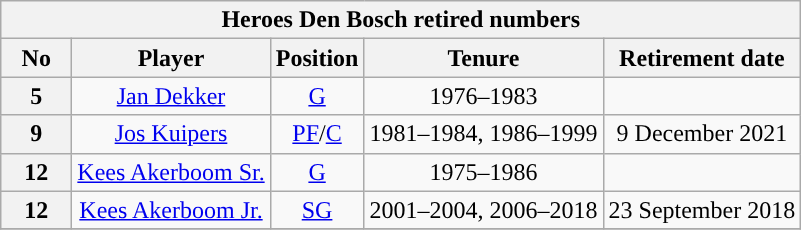<table class="wikitable plainrowheaders" style="text-align:center;">
<tr>
<th colspan=6>Heroes Den Bosch retired numbers</th>
</tr>
<tr>
<th scope="col">No</th>
<th scope="col">Player</th>
<th scope="col">Position</th>
<th scope="col">Tenure</th>
<th scope="col">Retirement date</th>
</tr>
<tr>
<th scope="row" style="text-align:center;" width=40><strong>5</strong></th>
<td><a href='#'>Jan Dekker</a></td>
<td><a href='#'>G</a></td>
<td>1976–1983</td>
<td></td>
</tr>
<tr>
<th scope="row" style="text-align:center;"><strong>9</strong></th>
<td><a href='#'>Jos Kuipers</a></td>
<td><a href='#'>PF</a>/<a href='#'>C</a></td>
<td>1981–1984, 1986–1999</td>
<td>9 December 2021</td>
</tr>
<tr>
<th scope="row" style="text-align:center;"><strong>12</strong></th>
<td><a href='#'>Kees Akerboom Sr.</a></td>
<td><a href='#'>G</a></td>
<td>1975–1986</td>
<td></td>
</tr>
<tr>
<th scope="row" style="text-align:center;"><strong>12</strong></th>
<td><a href='#'>Kees Akerboom Jr.</a></td>
<td><a href='#'>SG</a></td>
<td>2001–2004, 2006–2018</td>
<td>23 September 2018</td>
</tr>
<tr>
</tr>
</table>
